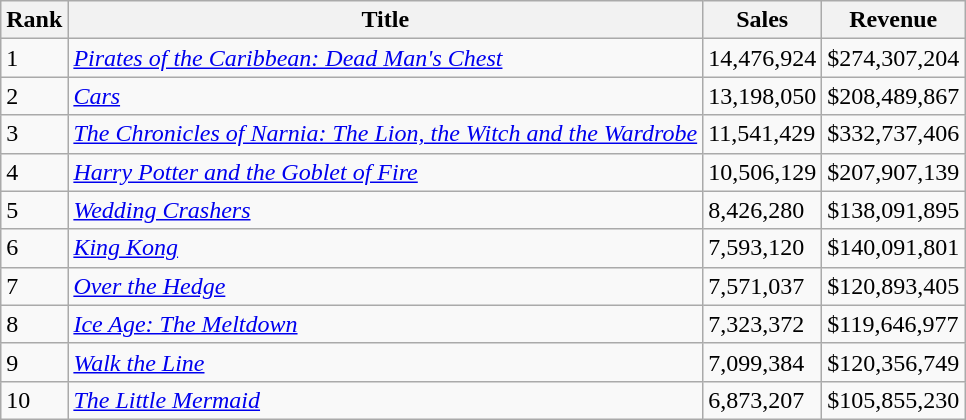<table class="wikitable sortable">
<tr>
<th>Rank</th>
<th>Title</th>
<th>Sales</th>
<th>Revenue</th>
</tr>
<tr>
<td>1</td>
<td><em><a href='#'>Pirates of the Caribbean: Dead Man's Chest</a></em></td>
<td>14,476,924</td>
<td>$274,307,204</td>
</tr>
<tr>
<td>2</td>
<td><em><a href='#'>Cars</a></em></td>
<td>13,198,050</td>
<td>$208,489,867</td>
</tr>
<tr>
<td>3</td>
<td><em><a href='#'>The Chronicles of Narnia: The Lion, the Witch and the Wardrobe</a></em></td>
<td>11,541,429</td>
<td>$332,737,406</td>
</tr>
<tr>
<td>4</td>
<td><em><a href='#'>Harry Potter and the Goblet of Fire</a></em></td>
<td>10,506,129</td>
<td>$207,907,139</td>
</tr>
<tr>
<td>5</td>
<td><em><a href='#'>Wedding Crashers</a></em></td>
<td>8,426,280</td>
<td>$138,091,895</td>
</tr>
<tr>
<td>6</td>
<td><em><a href='#'>King Kong</a></em></td>
<td>7,593,120</td>
<td>$140,091,801</td>
</tr>
<tr>
<td>7</td>
<td><em><a href='#'>Over the Hedge</a></em></td>
<td>7,571,037</td>
<td>$120,893,405</td>
</tr>
<tr>
<td>8</td>
<td><em><a href='#'>Ice Age: The Meltdown</a></em></td>
<td>7,323,372</td>
<td>$119,646,977</td>
</tr>
<tr>
<td>9</td>
<td><em><a href='#'>Walk the Line</a></em></td>
<td>7,099,384</td>
<td>$120,356,749</td>
</tr>
<tr>
<td>10</td>
<td><em><a href='#'>The Little Mermaid</a></em></td>
<td>6,873,207</td>
<td>$105,855,230</td>
</tr>
</table>
